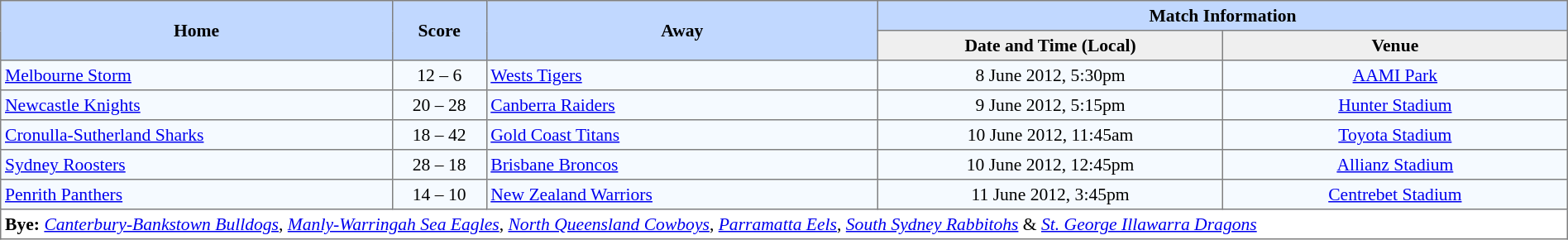<table border="1" cellpadding="3" cellspacing="0" style="border-collapse:collapse; font-size:90%; width:100%;">
<tr bgcolor=#C1D8FF>
<th rowspan=2 width=25%>Home</th>
<th rowspan=2 width=6%>Score</th>
<th rowspan=2 width=25%>Away</th>
<th colspan=6>Match Information</th>
</tr>
<tr bgcolor=#EFEFEF>
<th width=22%>Date and Time (Local)</th>
<th width=22%>Venue</th>
</tr>
<tr style="text-align:center; background:#f5faff;">
<td align=left> <a href='#'>Melbourne Storm</a></td>
<td>12 – 6</td>
<td align=left> <a href='#'>Wests Tigers</a></td>
<td>8 June 2012, 5:30pm</td>
<td><a href='#'>AAMI Park</a></td>
</tr>
<tr style="text-align:center; background:#f5faff;">
<td align=left> <a href='#'>Newcastle Knights</a></td>
<td>20 – 28</td>
<td align=left> <a href='#'>Canberra Raiders</a></td>
<td>9 June 2012, 5:15pm</td>
<td><a href='#'>Hunter Stadium</a></td>
</tr>
<tr style="text-align:center; background:#f5faff;">
<td align=left> <a href='#'>Cronulla-Sutherland Sharks</a></td>
<td>18 – 42</td>
<td align=left> <a href='#'>Gold Coast Titans</a></td>
<td>10 June 2012, 11:45am</td>
<td><a href='#'>Toyota Stadium</a></td>
</tr>
<tr style="text-align:center; background:#f5faff;">
<td align=left> <a href='#'>Sydney Roosters</a></td>
<td>28 – 18</td>
<td align=left> <a href='#'>Brisbane Broncos</a></td>
<td>10 June 2012, 12:45pm</td>
<td><a href='#'>Allianz Stadium</a></td>
</tr>
<tr style="text-align:center; background:#f5faff;">
<td align=left> <a href='#'>Penrith Panthers</a></td>
<td>14 – 10</td>
<td align=left> <a href='#'>New Zealand Warriors</a></td>
<td>11 June 2012, 3:45pm</td>
<td><a href='#'>Centrebet Stadium</a></td>
</tr>
<tr>
<td colspan="7" align="left"><strong>Bye:</strong>  <em><a href='#'>Canterbury-Bankstown Bulldogs</a></em>,  <em><a href='#'>Manly-Warringah Sea Eagles</a></em>,  <em><a href='#'>North Queensland Cowboys</a></em>,  <em><a href='#'>Parramatta Eels</a></em>,  <em><a href='#'>South Sydney Rabbitohs</a></em> &  <em><a href='#'>St. George Illawarra Dragons</a></em></td>
</tr>
</table>
